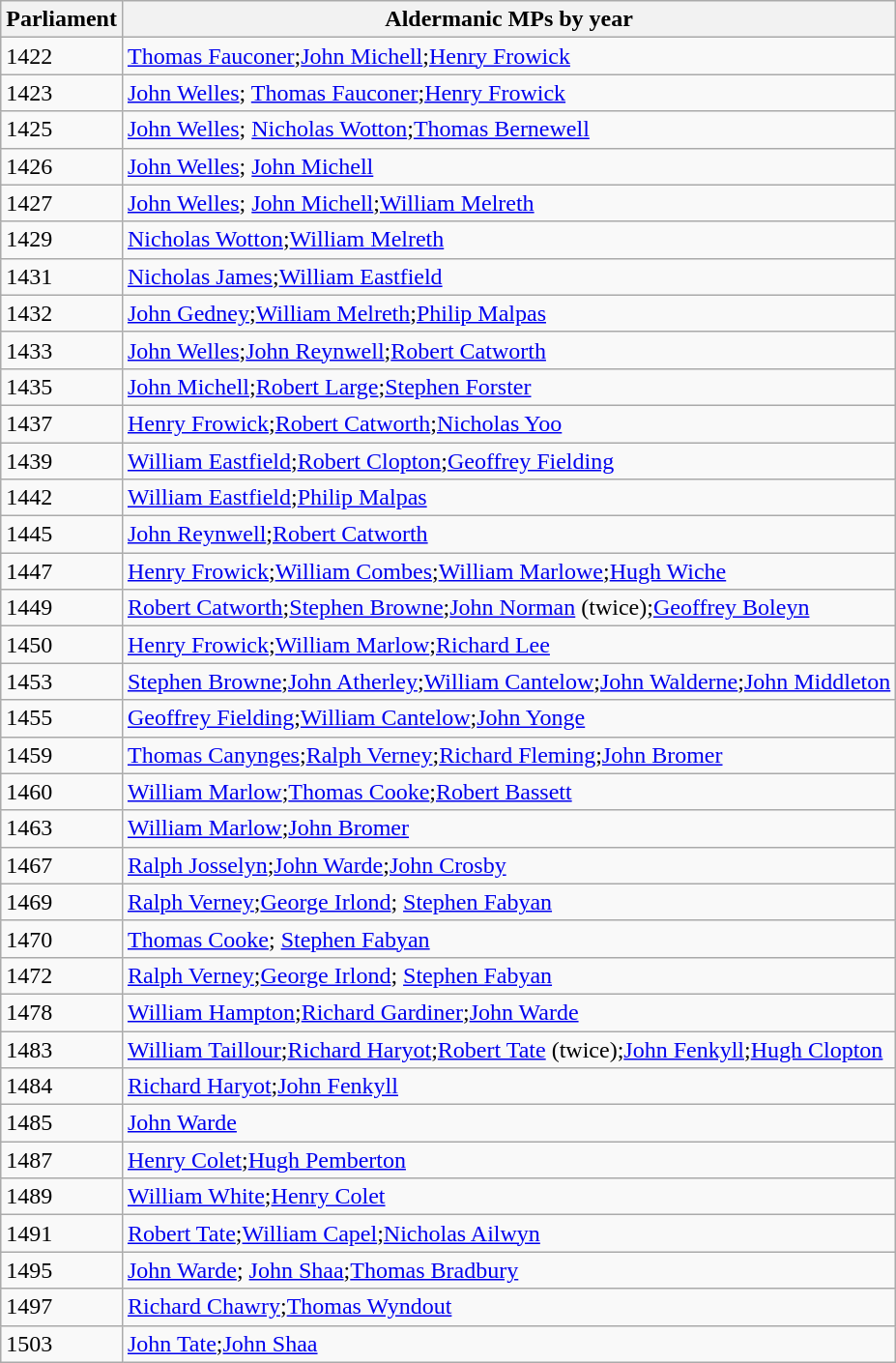<table class="wikitable">
<tr>
<th>Parliament</th>
<th>Aldermanic MPs by year</th>
</tr>
<tr>
<td>1422</td>
<td><a href='#'>Thomas Fauconer</a>;<a href='#'>John Michell</a>;<a href='#'>Henry Frowick</a></td>
</tr>
<tr>
<td>1423</td>
<td><a href='#'>John Welles</a>; <a href='#'>Thomas Fauconer</a>;<a href='#'>Henry Frowick</a></td>
</tr>
<tr>
<td>1425</td>
<td><a href='#'>John Welles</a>; <a href='#'>Nicholas Wotton</a>;<a href='#'>Thomas Bernewell</a></td>
</tr>
<tr>
<td>1426</td>
<td><a href='#'>John Welles</a>; <a href='#'>John Michell</a></td>
</tr>
<tr>
<td>1427</td>
<td><a href='#'>John Welles</a>; <a href='#'>John Michell</a>;<a href='#'>William Melreth</a></td>
</tr>
<tr>
<td>1429</td>
<td><a href='#'>Nicholas Wotton</a>;<a href='#'>William Melreth</a></td>
</tr>
<tr>
<td>1431</td>
<td><a href='#'>Nicholas James</a>;<a href='#'>William Eastfield</a></td>
</tr>
<tr>
<td>1432</td>
<td><a href='#'>John Gedney</a>;<a href='#'>William Melreth</a>;<a href='#'>Philip Malpas</a></td>
</tr>
<tr>
<td>1433</td>
<td><a href='#'>John Welles</a>;<a href='#'>John Reynwell</a>;<a href='#'>Robert Catworth</a></td>
</tr>
<tr>
<td>1435</td>
<td><a href='#'>John Michell</a>;<a href='#'>Robert Large</a>;<a href='#'>Stephen Forster</a></td>
</tr>
<tr>
<td>1437</td>
<td><a href='#'>Henry Frowick</a>;<a href='#'>Robert Catworth</a>;<a href='#'>Nicholas Yoo</a></td>
</tr>
<tr>
<td>1439</td>
<td><a href='#'>William Eastfield</a>;<a href='#'>Robert Clopton</a>;<a href='#'>Geoffrey Fielding</a></td>
</tr>
<tr>
<td>1442</td>
<td><a href='#'>William Eastfield</a>;<a href='#'>Philip Malpas</a></td>
</tr>
<tr>
<td>1445</td>
<td><a href='#'>John Reynwell</a>;<a href='#'>Robert Catworth</a></td>
</tr>
<tr>
<td>1447</td>
<td><a href='#'>Henry Frowick</a>;<a href='#'>William Combes</a>;<a href='#'>William Marlowe</a>;<a href='#'>Hugh Wiche</a></td>
</tr>
<tr>
<td>1449</td>
<td><a href='#'>Robert Catworth</a>;<a href='#'>Stephen Browne</a>;<a href='#'>John Norman</a> (twice);<a href='#'>Geoffrey Boleyn</a></td>
</tr>
<tr>
<td>1450</td>
<td><a href='#'>Henry Frowick</a>;<a href='#'>William Marlow</a>;<a href='#'>Richard Lee</a></td>
</tr>
<tr>
<td>1453</td>
<td><a href='#'>Stephen Browne</a>;<a href='#'>John Atherley</a>;<a href='#'>William Cantelow</a>;<a href='#'>John Walderne</a>;<a href='#'>John Middleton</a></td>
</tr>
<tr>
<td>1455</td>
<td><a href='#'>Geoffrey Fielding</a>;<a href='#'>William Cantelow</a>;<a href='#'>John Yonge</a></td>
</tr>
<tr>
<td>1459</td>
<td><a href='#'>Thomas Canynges</a>;<a href='#'>Ralph Verney</a>;<a href='#'>Richard Fleming</a>;<a href='#'>John Bromer</a></td>
</tr>
<tr>
<td>1460</td>
<td><a href='#'>William Marlow</a>;<a href='#'>Thomas Cooke</a>;<a href='#'>Robert Bassett</a></td>
</tr>
<tr>
<td>1463</td>
<td><a href='#'>William Marlow</a>;<a href='#'>John Bromer</a></td>
</tr>
<tr>
<td>1467</td>
<td><a href='#'>Ralph Josselyn</a>;<a href='#'>John Warde</a>;<a href='#'>John Crosby</a></td>
</tr>
<tr>
<td>1469</td>
<td><a href='#'>Ralph Verney</a>;<a href='#'>George Irlond</a>; <a href='#'>Stephen Fabyan</a></td>
</tr>
<tr>
<td>1470</td>
<td><a href='#'>Thomas Cooke</a>; <a href='#'>Stephen Fabyan</a></td>
</tr>
<tr>
<td>1472</td>
<td><a href='#'>Ralph Verney</a>;<a href='#'>George Irlond</a>; <a href='#'>Stephen Fabyan</a></td>
</tr>
<tr>
<td>1478</td>
<td><a href='#'>William Hampton</a>;<a href='#'>Richard Gardiner</a>;<a href='#'>John Warde</a></td>
</tr>
<tr>
<td>1483</td>
<td><a href='#'>William Taillour</a>;<a href='#'>Richard Haryot</a>;<a href='#'>Robert Tate</a> (twice);<a href='#'>John Fenkyll</a>;<a href='#'>Hugh Clopton</a></td>
</tr>
<tr>
<td>1484</td>
<td><a href='#'>Richard Haryot</a>;<a href='#'>John Fenkyll</a></td>
</tr>
<tr>
<td>1485</td>
<td><a href='#'>John Warde</a></td>
</tr>
<tr>
<td>1487</td>
<td><a href='#'>Henry Colet</a>;<a href='#'>Hugh Pemberton</a></td>
</tr>
<tr>
<td>1489</td>
<td><a href='#'>William White</a>;<a href='#'>Henry Colet</a></td>
</tr>
<tr>
<td>1491</td>
<td><a href='#'>Robert Tate</a>;<a href='#'>William Capel</a>;<a href='#'>Nicholas Ailwyn</a></td>
</tr>
<tr>
<td>1495</td>
<td><a href='#'>John Warde</a>; <a href='#'>John Shaa</a>;<a href='#'>Thomas Bradbury</a></td>
</tr>
<tr>
<td>1497</td>
<td><a href='#'>Richard Chawry</a>;<a href='#'>Thomas Wyndout</a></td>
</tr>
<tr>
<td>1503</td>
<td><a href='#'>John Tate</a>;<a href='#'>John Shaa</a></td>
</tr>
</table>
